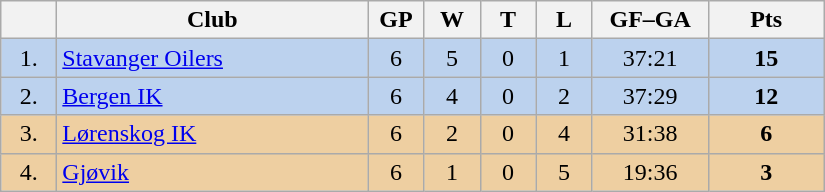<table class="wikitable">
<tr>
<th width="30"></th>
<th width="200">Club</th>
<th width="30">GP</th>
<th width="30">W</th>
<th width="30">T</th>
<th width="30">L</th>
<th width="70">GF–GA</th>
<th width="70">Pts</th>
</tr>
<tr bgcolor="#BCD2EE" align="center">
<td>1.</td>
<td align="left"><a href='#'>Stavanger Oilers</a></td>
<td>6</td>
<td>5</td>
<td>0</td>
<td>1</td>
<td>37:21</td>
<td><strong>15</strong></td>
</tr>
<tr bgcolor="#BCD2EE" align="center">
<td>2.</td>
<td align="left"><a href='#'>Bergen IK</a></td>
<td>6</td>
<td>4</td>
<td>0</td>
<td>2</td>
<td>37:29</td>
<td><strong>12</strong></td>
</tr>
<tr bgcolor="#EECFA1" align="center">
<td>3.</td>
<td align="left"><a href='#'>Lørenskog IK</a></td>
<td>6</td>
<td>2</td>
<td>0</td>
<td>4</td>
<td>31:38</td>
<td><strong>6</strong></td>
</tr>
<tr bgcolor="#EECFA1" align="center">
<td>4.</td>
<td align="left"><a href='#'>Gjøvik</a></td>
<td>6</td>
<td>1</td>
<td>0</td>
<td>5</td>
<td>19:36</td>
<td><strong>3</strong></td>
</tr>
</table>
